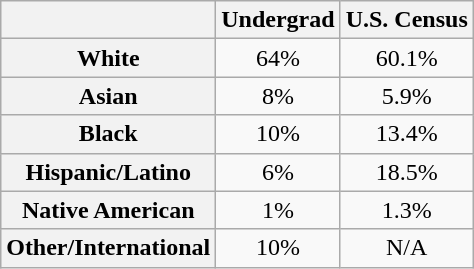<table style="float: right; margin:10px; text-align:center;" class="wikitable">
<tr>
<th></th>
<th>Undergrad</th>
<th>U.S. Census</th>
</tr>
<tr>
<th>White</th>
<td>64%</td>
<td>60.1%</td>
</tr>
<tr>
<th>Asian</th>
<td>8%</td>
<td>5.9%</td>
</tr>
<tr>
<th>Black</th>
<td>10%</td>
<td>13.4%</td>
</tr>
<tr>
<th>Hispanic/Latino</th>
<td>6%</td>
<td>18.5%</td>
</tr>
<tr>
<th>Native American</th>
<td>1%</td>
<td>1.3%</td>
</tr>
<tr>
<th>Other/International</th>
<td>10%</td>
<td>N/A</td>
</tr>
</table>
